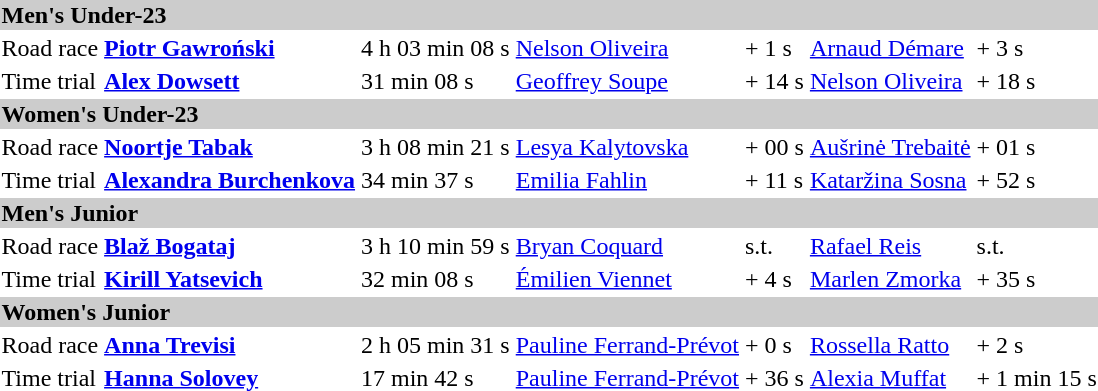<table>
<tr bgcolor="#cccccc">
<td colspan=7><strong>Men's Under-23</strong></td>
</tr>
<tr>
<td>Road race</td>
<td><strong><a href='#'>Piotr Gawroński</a></strong> <br><small></small></td>
<td>4 h 03 min 08 s</td>
<td><a href='#'>Nelson Oliveira</a><br><small></small></td>
<td>+ 1 s</td>
<td><a href='#'>Arnaud Démare</a><br><small></small></td>
<td>+ 3 s</td>
</tr>
<tr>
<td>Time trial</td>
<td><strong><a href='#'>Alex Dowsett</a></strong> <br><small></small></td>
<td>31 min 08 s</td>
<td><a href='#'>Geoffrey Soupe</a><br><small></small></td>
<td>+ 14 s</td>
<td><a href='#'>Nelson Oliveira</a><br><small></small></td>
<td>+ 18 s</td>
</tr>
<tr bgcolor="#cccccc">
<td colspan=7><strong>Women's Under-23</strong></td>
</tr>
<tr>
<td>Road race</td>
<td><strong><a href='#'>Noortje Tabak</a></strong> <br><small></small></td>
<td>3 h 08 min 21 s</td>
<td><a href='#'>Lesya Kalytovska</a> <br><small></small></td>
<td>+ 00 s</td>
<td><a href='#'>Aušrinė Trebaitė</a> <br><small></small></td>
<td>+ 01 s</td>
</tr>
<tr>
<td>Time trial<br></td>
<td><strong><a href='#'>Alexandra Burchenkova</a></strong> <br><small></small></td>
<td>34 min 37 s</td>
<td><a href='#'>Emilia Fahlin</a> <br><small></small></td>
<td>+ 11 s</td>
<td><a href='#'>Kataržina Sosna</a> <br><small></small></td>
<td>+ 52 s</td>
</tr>
<tr bgcolor="#cccccc">
<td colspan=7><strong>Men's Junior</strong></td>
</tr>
<tr>
<td>Road race</td>
<td><strong><a href='#'>Blaž Bogataj</a></strong> <br><small></small></td>
<td>3 h 10 min 59 s</td>
<td><a href='#'>Bryan Coquard</a><br><small></small></td>
<td>s.t.</td>
<td><a href='#'>Rafael Reis</a><br><small></small></td>
<td>s.t.</td>
</tr>
<tr>
<td>Time trial</td>
<td><strong><a href='#'>Kirill Yatsevich</a></strong> <br><small></small></td>
<td>32 min 08 s</td>
<td><a href='#'>Émilien Viennet</a><br><small></small></td>
<td>+ 4 s</td>
<td><a href='#'>Marlen Zmorka</a><br><small></small></td>
<td>+ 35 s</td>
</tr>
<tr bgcolor="#cccccc">
<td colspan=7><strong>Women's Junior</strong></td>
</tr>
<tr>
<td>Road race</td>
<td><strong><a href='#'>Anna Trevisi</a></strong> <br><small></small></td>
<td>2 h 05 min 31 s</td>
<td><a href='#'>Pauline Ferrand-Prévot</a> <br><small></small></td>
<td>+ 0 s</td>
<td><a href='#'>Rossella Ratto</a> <br><small></small></td>
<td>+ 2 s</td>
</tr>
<tr>
<td>Time trial</td>
<td><strong><a href='#'>Hanna Solovey</a></strong> <br><small></small></td>
<td>17 min 42 s</td>
<td><a href='#'>Pauline Ferrand-Prévot</a> <br><small></small></td>
<td>+ 36 s</td>
<td><a href='#'>Alexia Muffat</a> <br><small></small></td>
<td>+ 1 min 15 s</td>
</tr>
<tr>
</tr>
</table>
